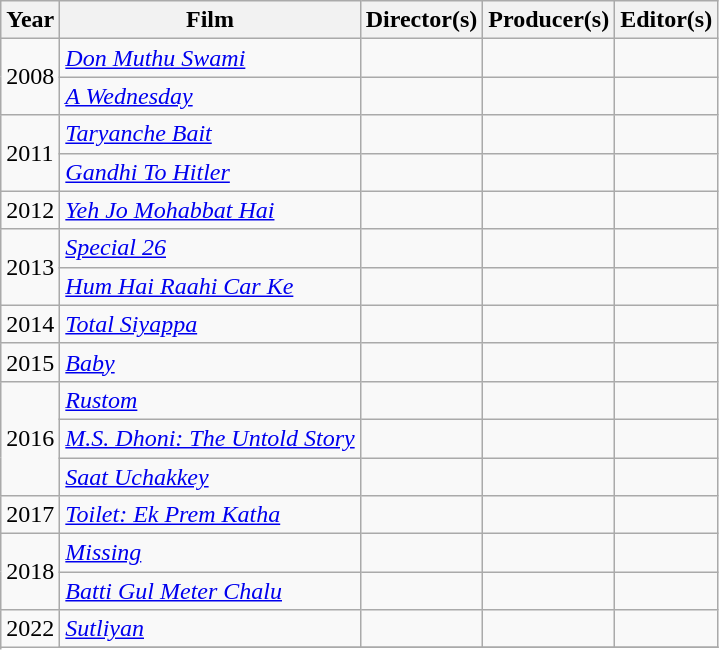<table class="wikitable sortable">
<tr>
<th>Year</th>
<th>Film</th>
<th>Director(s)</th>
<th>Producer(s)</th>
<th>Editor(s)</th>
</tr>
<tr>
<td rowspan="2">2008</td>
<td><em><a href='#'>Don Muthu Swami</a></em></td>
<td></td>
<td></td>
<td></td>
</tr>
<tr>
<td><em><a href='#'>A Wednesday</a></em></td>
<td></td>
<td></td>
<td></td>
</tr>
<tr>
<td rowspan="2">2011</td>
<td><em><a href='#'>Taryanche Bait</a></em></td>
<td></td>
<td></td>
<td></td>
</tr>
<tr>
<td><em><a href='#'>Gandhi To Hitler</a></em></td>
<td></td>
<td></td>
<td></td>
</tr>
<tr>
<td>2012</td>
<td><em><a href='#'>Yeh Jo Mohabbat Hai</a></em></td>
<td></td>
<td></td>
<td></td>
</tr>
<tr>
<td rowspan="2">2013</td>
<td><em><a href='#'>Special 26</a></em></td>
<td></td>
<td></td>
<td></td>
</tr>
<tr>
<td><em><a href='#'>Hum Hai Raahi Car Ke</a></em></td>
<td></td>
<td></td>
<td></td>
</tr>
<tr>
<td>2014</td>
<td><em><a href='#'>Total Siyappa</a></em></td>
<td></td>
<td></td>
<td></td>
</tr>
<tr>
<td>2015</td>
<td><em><a href='#'>Baby</a></em></td>
<td></td>
<td></td>
<td></td>
</tr>
<tr>
<td rowspan="3">2016</td>
<td><em><a href='#'>Rustom</a></em></td>
<td></td>
<td></td>
<td></td>
</tr>
<tr>
<td><em><a href='#'>M.S. Dhoni: The Untold Story</a></em></td>
<td></td>
<td></td>
<td></td>
</tr>
<tr>
<td><em><a href='#'>Saat Uchakkey</a></em></td>
<td></td>
<td></td>
<td></td>
</tr>
<tr>
<td>2017</td>
<td><em><a href='#'>Toilet: Ek Prem Katha</a></em></td>
<td></td>
<td></td>
<td></td>
</tr>
<tr>
<td rowspan="2">2018</td>
<td><em><a href='#'>Missing</a></em></td>
<td></td>
<td></td>
<td></td>
</tr>
<tr>
<td><em><a href='#'>Batti Gul Meter Chalu</a></em></td>
<td></td>
<td></td>
<td></td>
</tr>
<tr>
<td rowspan="3">2022</td>
<td><em><a href='#'>Sutliyan</a></em></td>
<td></td>
<td></td>
<td></td>
</tr>
<tr>
</tr>
</table>
